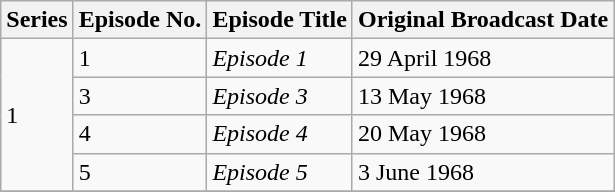<table class="wikitable">
<tr>
<th>Series</th>
<th>Episode No.</th>
<th>Episode Title</th>
<th>Original Broadcast Date</th>
</tr>
<tr>
<td rowspan="4">1</td>
<td>1</td>
<td><em>Episode 1</em></td>
<td>29 April 1968</td>
</tr>
<tr>
<td>3</td>
<td><em>Episode 3</em></td>
<td>13 May 1968</td>
</tr>
<tr>
<td>4</td>
<td><em>Episode 4</em></td>
<td>20 May 1968</td>
</tr>
<tr>
<td>5</td>
<td><em>Episode 5</em></td>
<td>3 June 1968</td>
</tr>
<tr>
</tr>
</table>
